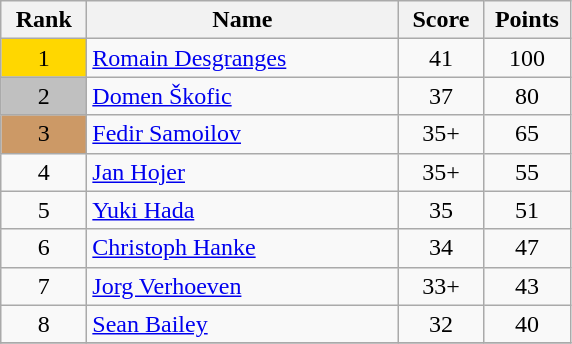<table class="wikitable">
<tr>
<th width = "50">Rank</th>
<th width = "200">Name</th>
<th width = "50">Score</th>
<th width = "50">Points</th>
</tr>
<tr>
<td align="center" style="background: gold">1</td>
<td> <a href='#'>Romain Desgranges</a></td>
<td align="center">41</td>
<td align="center">100</td>
</tr>
<tr>
<td align="center" style="background: silver">2</td>
<td> <a href='#'>Domen Škofic</a></td>
<td align="center">37</td>
<td align="center">80</td>
</tr>
<tr>
<td align="center" style="background: #cc9966">3</td>
<td> <a href='#'>Fedir Samoilov</a></td>
<td align="center">35+</td>
<td align="center">65</td>
</tr>
<tr>
<td align="center">4</td>
<td> <a href='#'>Jan Hojer</a></td>
<td align="center">35+</td>
<td align="center">55</td>
</tr>
<tr>
<td align="center">5</td>
<td> <a href='#'>Yuki Hada</a></td>
<td align="center">35</td>
<td align="center">51</td>
</tr>
<tr>
<td align="center">6</td>
<td> <a href='#'>Christoph Hanke</a></td>
<td align="center">34</td>
<td align="center">47</td>
</tr>
<tr>
<td align="center">7</td>
<td> <a href='#'>Jorg Verhoeven</a></td>
<td align="center">33+</td>
<td align="center">43</td>
</tr>
<tr>
<td align="center">8</td>
<td> <a href='#'>Sean Bailey</a></td>
<td align="center">32</td>
<td align="center">40</td>
</tr>
<tr>
</tr>
</table>
